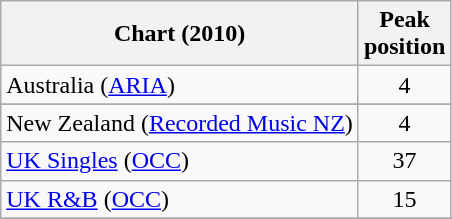<table class="wikitable sortable">
<tr>
<th align="left">Chart (2010)</th>
<th align="left">Peak<br>position</th>
</tr>
<tr>
<td>Australia (<a href='#'>ARIA</a>)</td>
<td align="center">4</td>
</tr>
<tr>
</tr>
<tr>
<td>New Zealand (<a href='#'>Recorded Music NZ</a>)</td>
<td align="center">4</td>
</tr>
<tr>
<td align="left"><a href='#'>UK Singles</a> (<a href='#'>OCC</a>)</td>
<td align="center">37</td>
</tr>
<tr>
<td align="left"><a href='#'>UK R&B</a> (<a href='#'>OCC</a>)</td>
<td align="center">15</td>
</tr>
<tr>
</tr>
<tr>
</tr>
<tr>
</tr>
</table>
